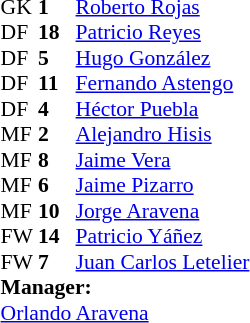<table cellspacing="0" cellpadding="0" style="font-size:90%; margin:0.2em auto;">
<tr>
<th width="25"></th>
<th width="25"></th>
</tr>
<tr>
<td>GK</td>
<td><strong>1</strong></td>
<td><a href='#'>Roberto Rojas</a></td>
</tr>
<tr>
<td>DF</td>
<td><strong>18</strong></td>
<td><a href='#'>Patricio Reyes</a></td>
</tr>
<tr>
<td>DF</td>
<td><strong>5</strong></td>
<td><a href='#'>Hugo González</a></td>
</tr>
<tr>
<td>DF</td>
<td><strong>11</strong></td>
<td><a href='#'>Fernando Astengo</a></td>
</tr>
<tr>
<td>DF</td>
<td><strong>4</strong></td>
<td><a href='#'>Héctor Puebla</a></td>
</tr>
<tr>
<td>MF</td>
<td><strong>2</strong></td>
<td><a href='#'>Alejandro Hisis</a></td>
</tr>
<tr>
<td>MF</td>
<td><strong>8</strong></td>
<td><a href='#'>Jaime Vera</a></td>
</tr>
<tr>
<td>MF</td>
<td><strong>6</strong></td>
<td><a href='#'>Jaime Pizarro</a></td>
</tr>
<tr>
<td>MF</td>
<td><strong>10</strong></td>
<td><a href='#'>Jorge Aravena</a></td>
</tr>
<tr>
<td>FW</td>
<td><strong>14</strong></td>
<td><a href='#'>Patricio Yáñez</a></td>
</tr>
<tr>
<td>FW</td>
<td><strong>7</strong></td>
<td><a href='#'>Juan Carlos Letelier</a></td>
</tr>
<tr>
<td colspan=3><strong>Manager:</strong></td>
</tr>
<tr>
<td colspan=3> <a href='#'>Orlando Aravena</a></td>
</tr>
</table>
